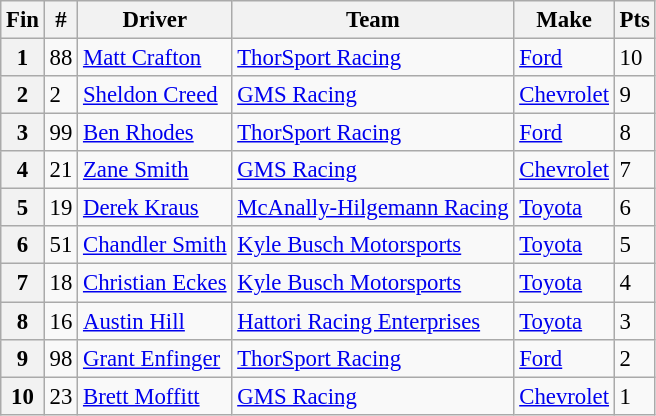<table class="wikitable" style="font-size:95%">
<tr>
<th>Fin</th>
<th>#</th>
<th>Driver</th>
<th>Team</th>
<th>Make</th>
<th>Pts</th>
</tr>
<tr>
<th>1</th>
<td>88</td>
<td><a href='#'>Matt Crafton</a></td>
<td><a href='#'>ThorSport Racing</a></td>
<td><a href='#'>Ford</a></td>
<td>10</td>
</tr>
<tr>
<th>2</th>
<td>2</td>
<td><a href='#'>Sheldon Creed</a></td>
<td><a href='#'>GMS Racing</a></td>
<td><a href='#'>Chevrolet</a></td>
<td>9</td>
</tr>
<tr>
<th>3</th>
<td>99</td>
<td><a href='#'>Ben Rhodes</a></td>
<td><a href='#'>ThorSport Racing</a></td>
<td><a href='#'>Ford</a></td>
<td>8</td>
</tr>
<tr>
<th>4</th>
<td>21</td>
<td><a href='#'>Zane Smith</a></td>
<td><a href='#'>GMS Racing</a></td>
<td><a href='#'>Chevrolet</a></td>
<td>7</td>
</tr>
<tr>
<th>5</th>
<td>19</td>
<td><a href='#'>Derek Kraus</a></td>
<td><a href='#'>McAnally-Hilgemann Racing</a></td>
<td><a href='#'>Toyota</a></td>
<td>6</td>
</tr>
<tr>
<th>6</th>
<td>51</td>
<td><a href='#'>Chandler Smith</a></td>
<td><a href='#'>Kyle Busch Motorsports</a></td>
<td><a href='#'>Toyota</a></td>
<td>5</td>
</tr>
<tr>
<th>7</th>
<td>18</td>
<td><a href='#'>Christian Eckes</a></td>
<td><a href='#'>Kyle Busch Motorsports</a></td>
<td><a href='#'>Toyota</a></td>
<td>4</td>
</tr>
<tr>
<th>8</th>
<td>16</td>
<td><a href='#'>Austin Hill</a></td>
<td><a href='#'>Hattori Racing Enterprises</a></td>
<td><a href='#'>Toyota</a></td>
<td>3</td>
</tr>
<tr>
<th>9</th>
<td>98</td>
<td><a href='#'>Grant Enfinger</a></td>
<td><a href='#'>ThorSport Racing</a></td>
<td><a href='#'>Ford</a></td>
<td>2</td>
</tr>
<tr>
<th>10</th>
<td>23</td>
<td><a href='#'>Brett Moffitt</a></td>
<td><a href='#'>GMS Racing</a></td>
<td><a href='#'>Chevrolet</a></td>
<td>1</td>
</tr>
</table>
